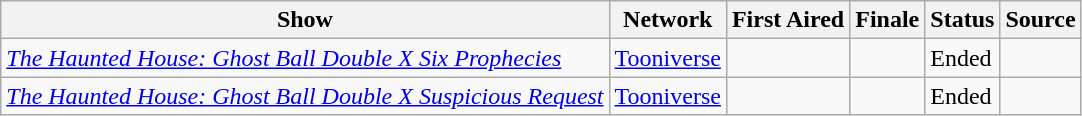<table class="wikitable sortable">
<tr>
<th scope="col">Show</th>
<th scope="col">Network</th>
<th scope="col">First Aired</th>
<th scope="col">Finale</th>
<th scope="col">Status</th>
<th class="unsortable" scope="col">Source</th>
</tr>
<tr>
<td><em><a href='#'>The Haunted House: Ghost Ball Double X Six Prophecies</a></em></td>
<td><a href='#'>Tooniverse</a></td>
<td></td>
<td></td>
<td>Ended</td>
<td></td>
</tr>
<tr>
<td><em><a href='#'>The Haunted House: Ghost Ball Double X Suspicious Request</a></em></td>
<td><a href='#'>Tooniverse</a></td>
<td></td>
<td></td>
<td>Ended</td>
<td></td>
</tr>
</table>
